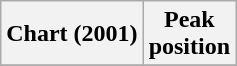<table class="wikitable sortable plainrowheaders" style="text-align:center">
<tr>
<th scope="col">Chart (2001)</th>
<th scope="col">Peak<br>position</th>
</tr>
<tr>
</tr>
</table>
